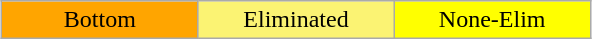<table class="wikitable" style="margin:1em auto; text-align:center;">
<tr>
<td style="background:orange" ; padding-left: 1em;" width="20%"="Center">Bottom</td>
<td style="background:#FBF373" ; padding-left: 1em;" width="20%"="Center">Eliminated</td>
<td style="background:yellow" ; padding-left: 1em;" width="20%"="Center">None-Elim</td>
</tr>
</table>
